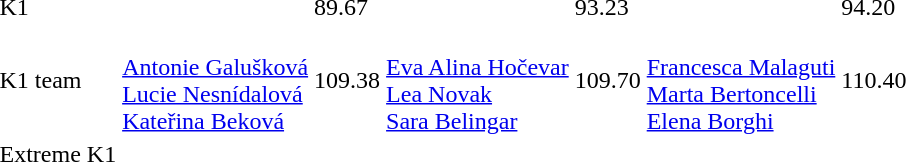<table>
<tr>
<td>K1</td>
<td></td>
<td>89.67</td>
<td></td>
<td>93.23</td>
<td></td>
<td>94.20</td>
</tr>
<tr>
<td>K1 team</td>
<td><br><a href='#'>Antonie Galušková</a><br><a href='#'>Lucie Nesnídalová</a><br><a href='#'>Kateřina Beková</a></td>
<td>109.38</td>
<td><br><a href='#'>Eva Alina Hočevar</a><br><a href='#'>Lea Novak</a><br><a href='#'>Sara Belingar</a></td>
<td>109.70</td>
<td><br><a href='#'>Francesca Malaguti</a><br><a href='#'>Marta Bertoncelli</a><br><a href='#'>Elena Borghi</a></td>
<td>110.40</td>
</tr>
<tr>
<td>Extreme K1</td>
<td></td>
<td></td>
<td></td>
<td></td>
<td></td>
<td></td>
</tr>
</table>
